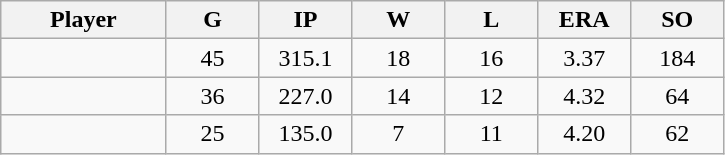<table class="wikitable sortable">
<tr>
<th bgcolor="#DDDDFF" width="16%">Player</th>
<th bgcolor="#DDDDFF" width="9%">G</th>
<th bgcolor="#DDDDFF" width="9%">IP</th>
<th bgcolor="#DDDDFF" width="9%">W</th>
<th bgcolor="#DDDDFF" width="9%">L</th>
<th bgcolor="#DDDDFF" width="9%">ERA</th>
<th bgcolor="#DDDDFF" width="9%">SO</th>
</tr>
<tr align="center">
<td></td>
<td>45</td>
<td>315.1</td>
<td>18</td>
<td>16</td>
<td>3.37</td>
<td>184</td>
</tr>
<tr align="center">
<td></td>
<td>36</td>
<td>227.0</td>
<td>14</td>
<td>12</td>
<td>4.32</td>
<td>64</td>
</tr>
<tr align="center">
<td></td>
<td>25</td>
<td>135.0</td>
<td>7</td>
<td>11</td>
<td>4.20</td>
<td>62</td>
</tr>
</table>
